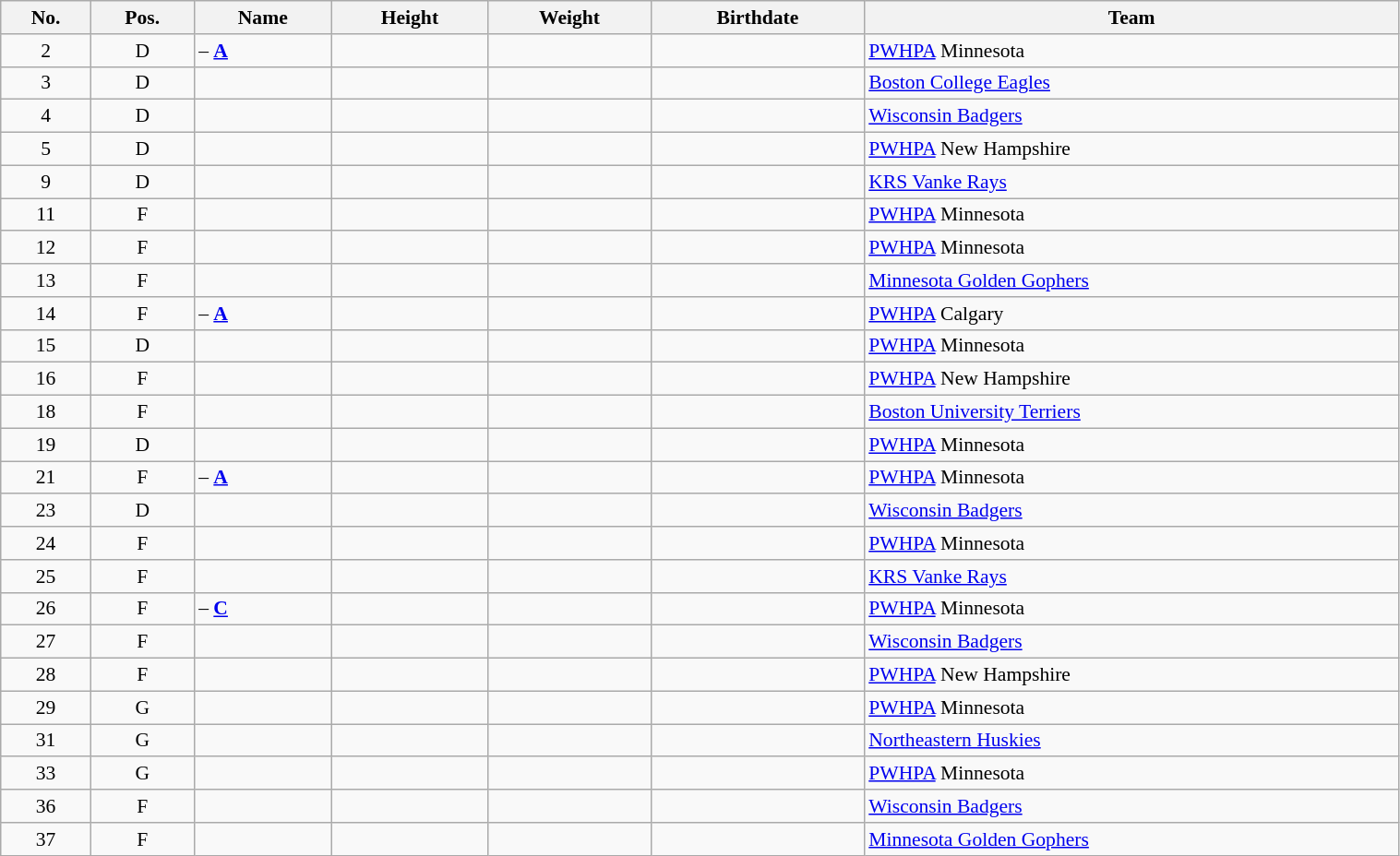<table class="wikitable sortable" width="80%" style="font-size: 90%; text-align: center;">
<tr>
<th>No.</th>
<th>Pos.</th>
<th>Name</th>
<th>Height</th>
<th>Weight</th>
<th>Birthdate</th>
<th>Team</th>
</tr>
<tr>
<td>2</td>
<td>D</td>
<td align=left> – <strong><a href='#'>A</a></strong></td>
<td></td>
<td></td>
<td></td>
<td style="text-align:left;"> <a href='#'>PWHPA</a> Minnesota</td>
</tr>
<tr>
<td>3</td>
<td>D</td>
<td align=left></td>
<td></td>
<td></td>
<td></td>
<td style="text-align:left;"> <a href='#'>Boston College Eagles</a></td>
</tr>
<tr>
<td>4</td>
<td>D</td>
<td align=left></td>
<td></td>
<td></td>
<td></td>
<td style="text-align:left;"> <a href='#'>Wisconsin Badgers</a></td>
</tr>
<tr>
<td>5</td>
<td>D</td>
<td align=left></td>
<td></td>
<td></td>
<td></td>
<td style="text-align:left;"> <a href='#'>PWHPA</a> New Hampshire</td>
</tr>
<tr>
<td>9</td>
<td>D</td>
<td align=left></td>
<td></td>
<td></td>
<td></td>
<td style="text-align:left;"> <a href='#'>KRS Vanke Rays</a></td>
</tr>
<tr>
<td>11</td>
<td>F</td>
<td align=left></td>
<td></td>
<td></td>
<td></td>
<td style="text-align:left;"> <a href='#'>PWHPA</a> Minnesota</td>
</tr>
<tr>
<td>12</td>
<td>F</td>
<td align=left></td>
<td></td>
<td></td>
<td></td>
<td style="text-align:left;"> <a href='#'>PWHPA</a> Minnesota</td>
</tr>
<tr>
<td>13</td>
<td>F</td>
<td align=left></td>
<td></td>
<td></td>
<td></td>
<td style="text-align:left;"> <a href='#'>Minnesota Golden Gophers</a></td>
</tr>
<tr>
<td>14</td>
<td>F</td>
<td align=left> – <strong><a href='#'>A</a></strong></td>
<td></td>
<td></td>
<td></td>
<td style="text-align:left;"> <a href='#'>PWHPA</a> Calgary</td>
</tr>
<tr>
<td>15</td>
<td>D</td>
<td align=left></td>
<td></td>
<td></td>
<td></td>
<td style="text-align:left;"> <a href='#'>PWHPA</a> Minnesota</td>
</tr>
<tr>
<td>16</td>
<td>F</td>
<td align=left></td>
<td></td>
<td></td>
<td></td>
<td style="text-align:left;"> <a href='#'>PWHPA</a> New Hampshire</td>
</tr>
<tr>
<td>18</td>
<td>F</td>
<td align=left></td>
<td></td>
<td></td>
<td></td>
<td style="text-align:left;"> <a href='#'>Boston University Terriers</a></td>
</tr>
<tr>
<td>19</td>
<td>D</td>
<td align=left></td>
<td></td>
<td></td>
<td></td>
<td style="text-align:left;"> <a href='#'>PWHPA</a> Minnesota</td>
</tr>
<tr>
<td>21</td>
<td>F</td>
<td align=left> – <strong><a href='#'>A</a></strong></td>
<td></td>
<td></td>
<td></td>
<td style="text-align:left;"> <a href='#'>PWHPA</a> Minnesota</td>
</tr>
<tr>
<td>23</td>
<td>D</td>
<td align=left></td>
<td></td>
<td></td>
<td></td>
<td style="text-align:left;"> <a href='#'>Wisconsin Badgers</a></td>
</tr>
<tr>
<td>24</td>
<td>F</td>
<td align=left></td>
<td></td>
<td></td>
<td></td>
<td style="text-align:left;"> <a href='#'>PWHPA</a> Minnesota</td>
</tr>
<tr>
<td>25</td>
<td>F</td>
<td align=left></td>
<td></td>
<td></td>
<td></td>
<td style="text-align:left;"> <a href='#'>KRS Vanke Rays</a></td>
</tr>
<tr>
<td>26</td>
<td>F</td>
<td align=left> – <strong><a href='#'>C</a></strong></td>
<td></td>
<td></td>
<td></td>
<td style="text-align:left;"> <a href='#'>PWHPA</a> Minnesota</td>
</tr>
<tr>
<td>27</td>
<td>F</td>
<td align=left></td>
<td></td>
<td></td>
<td></td>
<td style="text-align:left;"> <a href='#'>Wisconsin Badgers</a></td>
</tr>
<tr>
<td>28</td>
<td>F</td>
<td align=left></td>
<td></td>
<td></td>
<td></td>
<td style="text-align:left;"> <a href='#'>PWHPA</a> New Hampshire</td>
</tr>
<tr>
<td>29</td>
<td>G</td>
<td align=left></td>
<td></td>
<td></td>
<td></td>
<td style="text-align:left;"> <a href='#'>PWHPA</a> Minnesota</td>
</tr>
<tr>
<td>31</td>
<td>G</td>
<td align=left></td>
<td></td>
<td></td>
<td></td>
<td style="text-align:left;"> <a href='#'>Northeastern Huskies</a></td>
</tr>
<tr>
<td>33</td>
<td>G</td>
<td align=left></td>
<td></td>
<td></td>
<td></td>
<td style="text-align:left;"> <a href='#'>PWHPA</a> Minnesota</td>
</tr>
<tr>
<td>36</td>
<td>F</td>
<td align=left></td>
<td></td>
<td></td>
<td></td>
<td style="text-align:left;"> <a href='#'>Wisconsin Badgers</a></td>
</tr>
<tr>
<td>37</td>
<td>F</td>
<td align=left></td>
<td></td>
<td></td>
<td></td>
<td style="text-align:left;"> <a href='#'>Minnesota Golden Gophers</a></td>
</tr>
</table>
